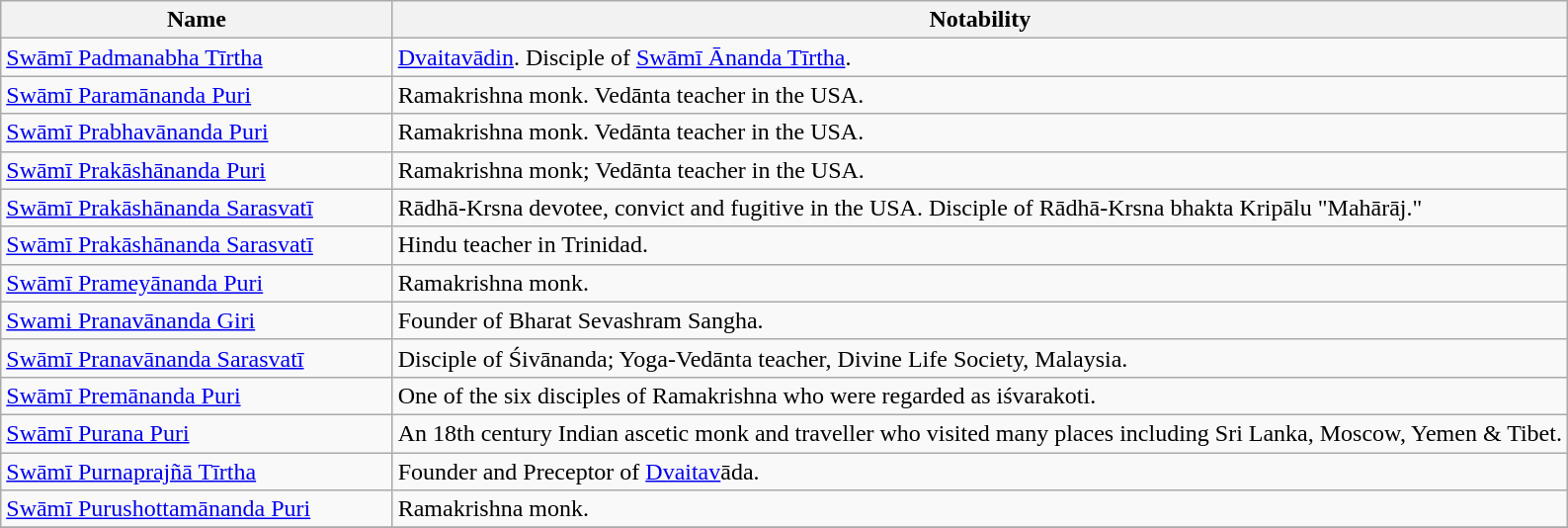<table class="wikitable">
<tr>
<th width=25%>Name</th>
<th>Notability</th>
</tr>
<tr>
<td><a href='#'>Swāmī Padmanabha Tīrtha</a></td>
<td><a href='#'>Dvaitavādin</a>.  Disciple of <a href='#'>Swāmī Ānanda Tīrtha</a>.</td>
</tr>
<tr>
<td><a href='#'>Swāmī Paramānanda Puri</a></td>
<td>Ramakrishna monk. Vedānta teacher in the USA.</td>
</tr>
<tr>
<td><a href='#'>Swāmī Prabhavānanda Puri</a></td>
<td>Ramakrishna monk. Vedānta teacher in the USA.</td>
</tr>
<tr>
<td><a href='#'>Swāmī Prakāshānanda Puri</a></td>
<td>Ramakrishna monk; Vedānta teacher in the USA.</td>
</tr>
<tr>
<td><a href='#'>Swāmī Prakāshānanda Sarasvatī</a></td>
<td>Rādhā-Krsna devotee, convict and fugitive in the USA. Disciple of Rādhā-Krsna bhakta Kripālu "Mahārāj."</td>
</tr>
<tr>
<td><a href='#'>Swāmī Prakāshānanda Sarasvatī</a></td>
<td>Hindu teacher in Trinidad.</td>
</tr>
<tr>
<td><a href='#'>Swāmī Prameyānanda Puri</a></td>
<td>Ramakrishna monk.</td>
</tr>
<tr>
<td><a href='#'>Swami Pranavānanda Giri</a></td>
<td>Founder of Bharat Sevashram Sangha.</td>
</tr>
<tr>
<td><a href='#'>Swāmī Pranavānanda Sarasvatī</a></td>
<td>Disciple of Śivānanda; Yoga-Vedānta teacher, Divine Life Society, Malaysia.</td>
</tr>
<tr>
<td><a href='#'>Swāmī Premānanda Puri</a></td>
<td>One of the six disciples of Ramakrishna who were regarded as iśvarakoti.</td>
</tr>
<tr>
<td><a href='#'>Swāmī Purana Puri</a></td>
<td>An 18th century Indian ascetic monk and traveller who visited many places including Sri Lanka, Moscow, Yemen & Tibet.</td>
</tr>
<tr>
<td><a href='#'>Swāmī Purnaprajñā Tīrtha</a></td>
<td>Founder and Preceptor of <a href='#'>Dvaitav</a>āda.</td>
</tr>
<tr>
<td><a href='#'>Swāmī Purushottamānanda Puri</a></td>
<td>Ramakrishna monk.</td>
</tr>
<tr>
</tr>
</table>
